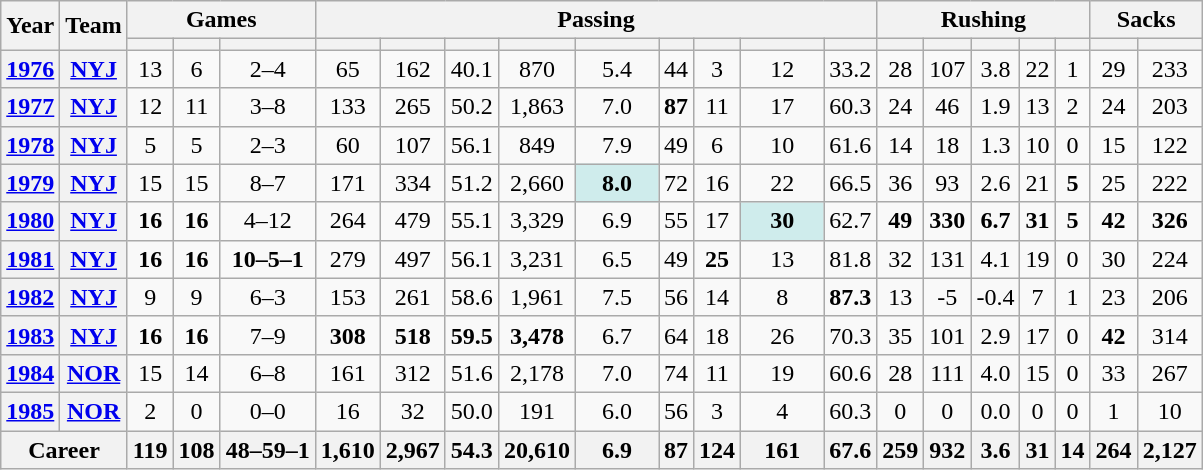<table class="wikitable" style="text-align:center;">
<tr>
<th rowspan="2">Year</th>
<th rowspan="2">Team</th>
<th colspan="3">Games</th>
<th colspan="9">Passing</th>
<th colspan="5">Rushing</th>
<th colspan="2">Sacks</th>
</tr>
<tr>
<th></th>
<th></th>
<th></th>
<th></th>
<th></th>
<th></th>
<th></th>
<th></th>
<th></th>
<th></th>
<th></th>
<th></th>
<th></th>
<th></th>
<th></th>
<th></th>
<th></th>
<th></th>
<th></th>
</tr>
<tr>
<th><a href='#'>1976</a></th>
<th><a href='#'>NYJ</a></th>
<td>13</td>
<td>6</td>
<td>2–4</td>
<td>65</td>
<td>162</td>
<td>40.1</td>
<td>870</td>
<td>5.4</td>
<td>44</td>
<td>3</td>
<td>12</td>
<td>33.2</td>
<td>28</td>
<td>107</td>
<td>3.8</td>
<td>22</td>
<td>1</td>
<td>29</td>
<td>233</td>
</tr>
<tr>
<th><a href='#'>1977</a></th>
<th><a href='#'>NYJ</a></th>
<td>12</td>
<td>11</td>
<td>3–8</td>
<td>133</td>
<td>265</td>
<td>50.2</td>
<td>1,863</td>
<td>7.0</td>
<td><strong>87</strong></td>
<td>11</td>
<td>17</td>
<td>60.3</td>
<td>24</td>
<td>46</td>
<td>1.9</td>
<td>13</td>
<td>2</td>
<td>24</td>
<td>203</td>
</tr>
<tr>
<th><a href='#'>1978</a></th>
<th><a href='#'>NYJ</a></th>
<td>5</td>
<td>5</td>
<td>2–3</td>
<td>60</td>
<td>107</td>
<td>56.1</td>
<td>849</td>
<td>7.9</td>
<td>49</td>
<td>6</td>
<td>10</td>
<td>61.6</td>
<td>14</td>
<td>18</td>
<td>1.3</td>
<td>10</td>
<td>0</td>
<td>15</td>
<td>122</td>
</tr>
<tr>
<th><a href='#'>1979</a></th>
<th><a href='#'>NYJ</a></th>
<td>15</td>
<td>15</td>
<td>8–7</td>
<td>171</td>
<td>334</td>
<td>51.2</td>
<td>2,660</td>
<td style="background:#cfecec; width:3em;"><strong>8.0</strong></td>
<td>72</td>
<td>16</td>
<td>22</td>
<td>66.5</td>
<td>36</td>
<td>93</td>
<td>2.6</td>
<td>21</td>
<td><strong>5</strong></td>
<td>25</td>
<td>222</td>
</tr>
<tr>
<th><a href='#'>1980</a></th>
<th><a href='#'>NYJ</a></th>
<td><strong>16</strong></td>
<td><strong>16</strong></td>
<td>4–12</td>
<td>264</td>
<td>479</td>
<td>55.1</td>
<td>3,329</td>
<td>6.9</td>
<td>55</td>
<td>17</td>
<td style="background:#cfecec; width:3em;"><strong>30</strong></td>
<td>62.7</td>
<td><strong>49</strong></td>
<td><strong>330</strong></td>
<td><strong>6.7</strong></td>
<td><strong>31</strong></td>
<td><strong>5</strong></td>
<td><strong>42</strong></td>
<td><strong>326</strong></td>
</tr>
<tr>
<th><a href='#'>1981</a></th>
<th><a href='#'>NYJ</a></th>
<td><strong>16</strong></td>
<td><strong>16</strong></td>
<td><strong>10–5–1</strong></td>
<td>279</td>
<td>497</td>
<td>56.1</td>
<td>3,231</td>
<td>6.5</td>
<td>49</td>
<td><strong>25</strong></td>
<td>13</td>
<td>81.8</td>
<td>32</td>
<td>131</td>
<td>4.1</td>
<td>19</td>
<td>0</td>
<td>30</td>
<td>224</td>
</tr>
<tr>
<th><a href='#'>1982</a></th>
<th><a href='#'>NYJ</a></th>
<td>9</td>
<td>9</td>
<td>6–3</td>
<td>153</td>
<td>261</td>
<td>58.6</td>
<td>1,961</td>
<td>7.5</td>
<td>56</td>
<td>14</td>
<td>8</td>
<td><strong>87.3</strong></td>
<td>13</td>
<td>-5</td>
<td>-0.4</td>
<td>7</td>
<td>1</td>
<td>23</td>
<td>206</td>
</tr>
<tr>
<th><a href='#'>1983</a></th>
<th><a href='#'>NYJ</a></th>
<td><strong>16</strong></td>
<td><strong>16</strong></td>
<td>7–9</td>
<td><strong>308</strong></td>
<td><strong>518</strong></td>
<td><strong>59.5</strong></td>
<td><strong>3,478</strong></td>
<td>6.7</td>
<td>64</td>
<td>18</td>
<td>26</td>
<td>70.3</td>
<td>35</td>
<td>101</td>
<td>2.9</td>
<td>17</td>
<td>0</td>
<td><strong>42</strong></td>
<td>314</td>
</tr>
<tr>
<th><a href='#'>1984</a></th>
<th><a href='#'>NOR</a></th>
<td>15</td>
<td>14</td>
<td>6–8</td>
<td>161</td>
<td>312</td>
<td>51.6</td>
<td>2,178</td>
<td>7.0</td>
<td>74</td>
<td>11</td>
<td>19</td>
<td>60.6</td>
<td>28</td>
<td>111</td>
<td>4.0</td>
<td>15</td>
<td>0</td>
<td>33</td>
<td>267</td>
</tr>
<tr>
<th><a href='#'>1985</a></th>
<th><a href='#'>NOR</a></th>
<td>2</td>
<td>0</td>
<td>0–0</td>
<td>16</td>
<td>32</td>
<td>50.0</td>
<td>191</td>
<td>6.0</td>
<td>56</td>
<td>3</td>
<td>4</td>
<td>60.3</td>
<td>0</td>
<td>0</td>
<td>0.0</td>
<td>0</td>
<td>0</td>
<td>1</td>
<td>10</td>
</tr>
<tr>
<th colspan="2">Career</th>
<th>119</th>
<th>108</th>
<th>48–59–1</th>
<th>1,610</th>
<th>2,967</th>
<th>54.3</th>
<th>20,610</th>
<th>6.9</th>
<th>87</th>
<th>124</th>
<th>161</th>
<th>67.6</th>
<th>259</th>
<th>932</th>
<th>3.6</th>
<th>31</th>
<th>14</th>
<th>264</th>
<th>2,127</th>
</tr>
</table>
